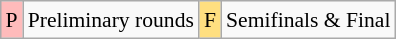<table class="wikitable" style="margin:0.5em auto; font-size:90%; line-height:1.25em;">
<tr>
<td bgcolor="#FFBBBB">P</td>
<td>Preliminary rounds</td>
<td bgcolor="#FFDF80">F</td>
<td>Semifinals & Final</td>
</tr>
</table>
